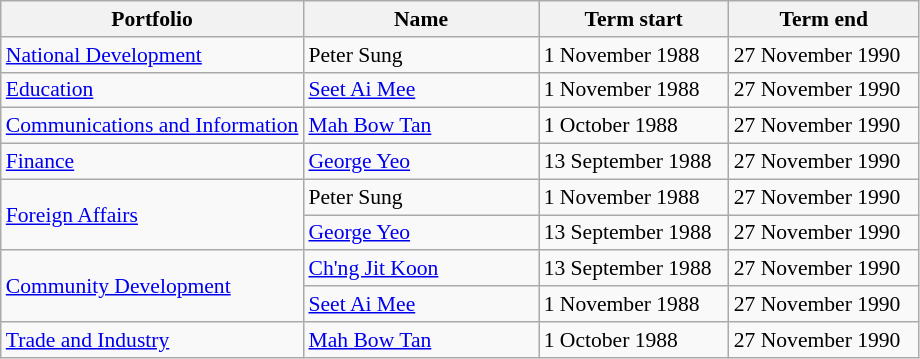<table class="wikitable unsortable" style="font-size: 90%;">
<tr>
<th scope="col">Portfolio</th>
<th scope="col" width="150px">Name</th>
<th scope="col" width="120px">Term start</th>
<th scope="col" width="120px">Term end</th>
</tr>
<tr>
<td><a href='#'>National Development</a></td>
<td>Peter Sung</td>
<td>1 November 1988</td>
<td>27 November 1990</td>
</tr>
<tr>
<td><a href='#'>Education</a></td>
<td><a href='#'>Seet Ai Mee</a></td>
<td>1 November 1988</td>
<td>27 November 1990</td>
</tr>
<tr>
<td><a href='#'>Communications and Information</a></td>
<td><a href='#'>Mah Bow Tan</a></td>
<td>1 October 1988</td>
<td>27 November 1990</td>
</tr>
<tr>
<td><a href='#'>Finance</a></td>
<td><a href='#'>George Yeo</a></td>
<td>13 September 1988</td>
<td>27 November 1990</td>
</tr>
<tr>
<td rowspan="2"><a href='#'>Foreign Affairs</a></td>
<td>Peter Sung</td>
<td>1 November 1988</td>
<td>27 November 1990</td>
</tr>
<tr>
<td><a href='#'>George Yeo</a></td>
<td>13 September 1988</td>
<td>27 November 1990</td>
</tr>
<tr>
<td rowspan="2"><a href='#'>Community Development</a></td>
<td><a href='#'>Ch'ng Jit Koon</a></td>
<td>13 September 1988</td>
<td>27 November 1990</td>
</tr>
<tr>
<td><a href='#'>Seet Ai Mee</a></td>
<td>1 November 1988</td>
<td>27 November 1990</td>
</tr>
<tr>
<td><a href='#'>Trade and Industry</a></td>
<td><a href='#'>Mah Bow Tan</a></td>
<td>1 October 1988</td>
<td>27 November 1990</td>
</tr>
</table>
